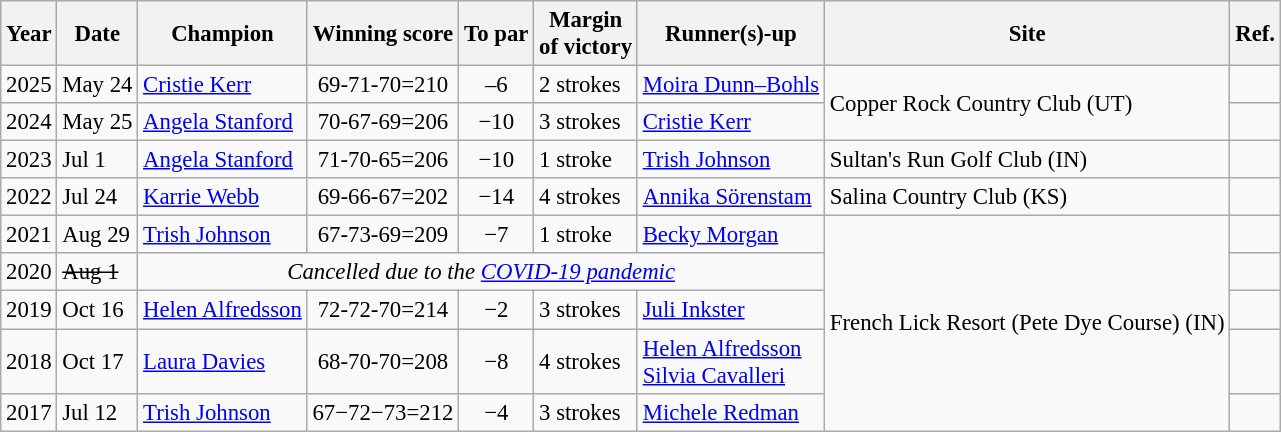<table class=wikitable style="font-size:95%">
<tr>
<th>Year</th>
<th>Date</th>
<th>Champion</th>
<th>Winning score</th>
<th>To par</th>
<th>Margin<br>of victory</th>
<th>Runner(s)-up</th>
<th>Site</th>
<th>Ref.</th>
</tr>
<tr>
<td>2025</td>
<td>May 24</td>
<td> <a href='#'>Cristie Kerr</a></td>
<td align=center>69-71-70=210</td>
<td align=center>–6</td>
<td>2 strokes</td>
<td> <a href='#'>Moira Dunn–Bohls</a></td>
<td rowspan=2>Copper Rock Country Club (UT)</td>
<td></td>
</tr>
<tr>
<td>2024</td>
<td>May 25</td>
<td> <a href='#'>Angela Stanford</a></td>
<td align=center>70-67-69=206</td>
<td align=center>−10</td>
<td>3 strokes</td>
<td> <a href='#'>Cristie Kerr</a></td>
<td></td>
</tr>
<tr>
<td>2023</td>
<td>Jul 1</td>
<td> <a href='#'>Angela Stanford</a></td>
<td align=center>71-70-65=206</td>
<td align=center>−10</td>
<td>1 stroke</td>
<td> <a href='#'>Trish Johnson</a></td>
<td>Sultan's Run Golf Club (IN)</td>
<td></td>
</tr>
<tr>
<td>2022</td>
<td>Jul 24</td>
<td> <a href='#'>Karrie Webb</a></td>
<td align=center>69-66-67=202</td>
<td align=center>−14</td>
<td>4 strokes</td>
<td> <a href='#'>Annika Sörenstam</a></td>
<td>Salina Country Club (KS)</td>
<td></td>
</tr>
<tr>
<td>2021</td>
<td>Aug 29</td>
<td> <a href='#'>Trish Johnson</a></td>
<td align=center>67-73-69=209</td>
<td align=center>−7</td>
<td>1 stroke</td>
<td> <a href='#'>Becky Morgan</a></td>
<td rowspan=5>French Lick Resort (Pete Dye Course) (IN)</td>
<td></td>
</tr>
<tr>
<td>2020</td>
<td><s>Aug 1</s></td>
<td colspan=5 align=center><em>Cancelled due to the <a href='#'>COVID-19 pandemic</a></em></td>
<td></td>
</tr>
<tr>
<td>2019</td>
<td>Oct 16</td>
<td> <a href='#'>Helen Alfredsson</a></td>
<td align=center>72-72-70=214</td>
<td align=center>−2</td>
<td>3 strokes</td>
<td> <a href='#'>Juli Inkster</a></td>
<td></td>
</tr>
<tr>
<td>2018</td>
<td>Oct 17</td>
<td> <a href='#'>Laura Davies</a></td>
<td align=center>68-70-70=208</td>
<td align=center>−8</td>
<td>4 strokes</td>
<td> <a href='#'>Helen Alfredsson</a><br> <a href='#'>Silvia Cavalleri</a></td>
<td></td>
</tr>
<tr>
<td>2017</td>
<td>Jul 12</td>
<td> <a href='#'>Trish Johnson</a></td>
<td align=center>67−72−73=212</td>
<td align=center>−4</td>
<td>3 strokes</td>
<td> <a href='#'>Michele Redman</a></td>
<td></td>
</tr>
</table>
